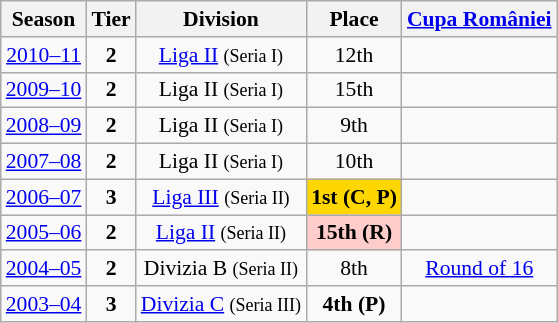<table class="wikitable" style="text-align:center; font-size:90%">
<tr>
<th>Season</th>
<th>Tier</th>
<th>Division</th>
<th>Place</th>
<th><a href='#'>Cupa României</a></th>
</tr>
<tr>
<td><a href='#'>2010–11</a></td>
<td><strong>2</strong></td>
<td><a href='#'>Liga II</a> <small>(Seria I)</small></td>
<td>12th</td>
<td></td>
</tr>
<tr>
<td><a href='#'>2009–10</a></td>
<td><strong>2</strong></td>
<td>Liga II <small>(Seria I)</small></td>
<td>15th</td>
<td></td>
</tr>
<tr>
<td><a href='#'>2008–09</a></td>
<td><strong>2</strong></td>
<td>Liga II <small>(Seria I)</small></td>
<td>9th</td>
<td></td>
</tr>
<tr>
<td><a href='#'>2007–08</a></td>
<td><strong>2</strong></td>
<td>Liga II <small>(Seria I)</small></td>
<td>10th</td>
<td></td>
</tr>
<tr>
<td><a href='#'>2006–07</a></td>
<td><strong>3</strong></td>
<td><a href='#'>Liga III</a> <small>(Seria II)</small></td>
<td align=center bgcolor=gold><strong>1st (C, P)</strong></td>
<td></td>
</tr>
<tr>
<td><a href='#'>2005–06</a></td>
<td><strong>2</strong></td>
<td><a href='#'>Liga II</a> <small>(Seria II)</small></td>
<td align=center bgcolor=#FFCCCC><strong>15th (R)</strong></td>
<td></td>
</tr>
<tr>
<td><a href='#'>2004–05</a></td>
<td><strong>2</strong></td>
<td>Divizia B <small>(Seria II)</small></td>
<td>8th</td>
<td><a href='#'>Round of 16</a></td>
</tr>
<tr>
<td><a href='#'>2003–04</a></td>
<td><strong>3</strong></td>
<td><a href='#'>Divizia C</a> <small>(Seria III)</small></td>
<td><strong>4th (P)</strong></td>
<td></td>
</tr>
</table>
